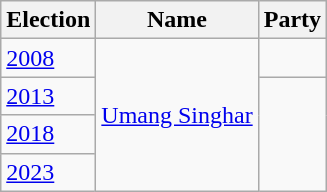<table class="wikitable sortable">
<tr>
<th>Election</th>
<th>Name</th>
<th colspan=2>Party</th>
</tr>
<tr>
<td><a href='#'>2008</a></td>
<td rowspan=4><a href='#'>Umang Singhar</a></td>
<td></td>
</tr>
<tr>
<td><a href='#'>2013</a></td>
</tr>
<tr>
<td><a href='#'>2018</a></td>
</tr>
<tr>
<td><a href='#'>2023</a></td>
</tr>
</table>
